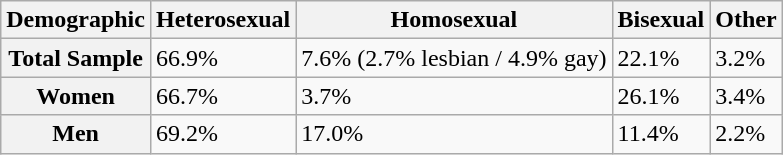<table class="wikitable">
<tr>
<th>Demographic</th>
<th>Heterosexual</th>
<th>Homosexual</th>
<th>Bisexual</th>
<th>Other</th>
</tr>
<tr>
<th><strong>Total Sample</strong></th>
<td>66.9%</td>
<td>7.6% (2.7% lesbian / 4.9% gay)</td>
<td>22.1%</td>
<td>3.2%</td>
</tr>
<tr>
<th>Women</th>
<td>66.7%</td>
<td>3.7%</td>
<td>26.1%</td>
<td>3.4%</td>
</tr>
<tr>
<th>Men</th>
<td>69.2%</td>
<td>17.0%</td>
<td>11.4%</td>
<td>2.2%</td>
</tr>
</table>
